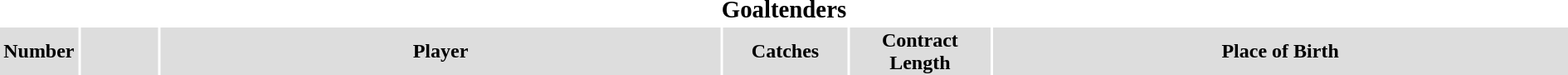<table>
<tr>
<th colspan=6><big>Goaltenders</big></th>
</tr>
<tr bgcolor="#dddddd">
<th width=5%>Number</th>
<th width=5%></th>
<th !width=15%>Player</th>
<th width=8%>Catches</th>
<th width=9%>Contract Length</th>
<th width=37%>Place of Birth</th>
</tr>
<tr>
</tr>
</table>
